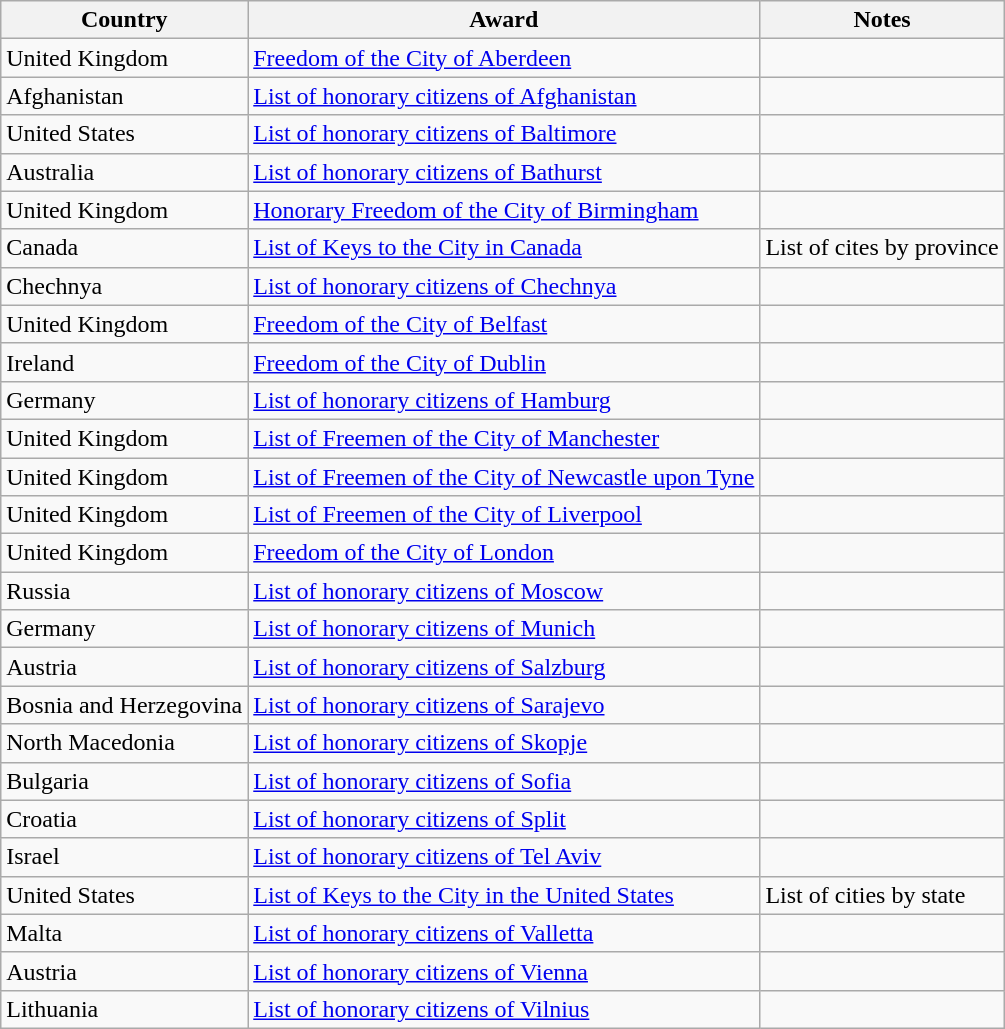<table class="wikitable sortable">
<tr>
<th>Country</th>
<th>Award</th>
<th>Notes</th>
</tr>
<tr>
<td>United Kingdom</td>
<td><a href='#'>Freedom of the City of Aberdeen</a></td>
<td></td>
</tr>
<tr>
<td>Afghanistan</td>
<td><a href='#'>List of honorary citizens of Afghanistan</a></td>
<td></td>
</tr>
<tr>
<td>United States</td>
<td><a href='#'>List of honorary citizens of Baltimore</a></td>
<td></td>
</tr>
<tr>
<td>Australia</td>
<td><a href='#'>List of honorary citizens of Bathurst</a></td>
<td></td>
</tr>
<tr>
<td>United Kingdom</td>
<td><a href='#'>Honorary Freedom of the City of Birmingham</a></td>
<td></td>
</tr>
<tr>
<td>Canada</td>
<td><a href='#'>List of Keys to the City in Canada</a></td>
<td>List of cites by province</td>
</tr>
<tr>
<td>Chechnya</td>
<td><a href='#'>List of honorary citizens of Chechnya</a></td>
<td></td>
</tr>
<tr>
<td>United Kingdom</td>
<td><a href='#'>Freedom of the City of Belfast</a></td>
<td></td>
</tr>
<tr>
<td>Ireland</td>
<td><a href='#'>Freedom of the City of Dublin</a></td>
<td></td>
</tr>
<tr>
<td>Germany</td>
<td><a href='#'>List of honorary citizens of Hamburg</a></td>
<td></td>
</tr>
<tr>
<td>United Kingdom</td>
<td><a href='#'>List of Freemen of the City of Manchester</a></td>
<td></td>
</tr>
<tr>
<td>United Kingdom</td>
<td><a href='#'>List of Freemen of the City of Newcastle upon Tyne</a></td>
<td></td>
</tr>
<tr>
<td>United Kingdom</td>
<td><a href='#'>List of Freemen of the City of Liverpool</a></td>
<td></td>
</tr>
<tr>
<td>United Kingdom</td>
<td><a href='#'>Freedom of the City of London</a></td>
<td></td>
</tr>
<tr>
<td>Russia</td>
<td><a href='#'>List of honorary citizens of Moscow</a></td>
<td></td>
</tr>
<tr>
<td>Germany</td>
<td><a href='#'>List of honorary citizens of Munich</a></td>
<td></td>
</tr>
<tr>
<td>Austria</td>
<td><a href='#'>List of honorary citizens of Salzburg</a></td>
<td></td>
</tr>
<tr>
<td>Bosnia and Herzegovina</td>
<td><a href='#'>List of honorary citizens of Sarajevo</a></td>
<td></td>
</tr>
<tr>
<td>North Macedonia</td>
<td><a href='#'>List of honorary citizens of Skopje</a></td>
<td></td>
</tr>
<tr>
<td>Bulgaria</td>
<td><a href='#'>List of honorary citizens of Sofia</a></td>
<td></td>
</tr>
<tr>
<td>Croatia</td>
<td><a href='#'>List of honorary citizens of Split</a></td>
<td></td>
</tr>
<tr>
<td>Israel</td>
<td><a href='#'>List of honorary citizens of Tel Aviv</a></td>
<td></td>
</tr>
<tr>
<td>United States</td>
<td><a href='#'>List of Keys to the City in the United States</a></td>
<td>List of cities by state</td>
</tr>
<tr>
<td>Malta</td>
<td><a href='#'>List of honorary citizens of Valletta</a></td>
<td></td>
</tr>
<tr>
<td>Austria</td>
<td><a href='#'>List of honorary citizens of Vienna</a></td>
<td></td>
</tr>
<tr>
<td>Lithuania</td>
<td><a href='#'>List of honorary citizens of Vilnius</a></td>
<td></td>
</tr>
</table>
